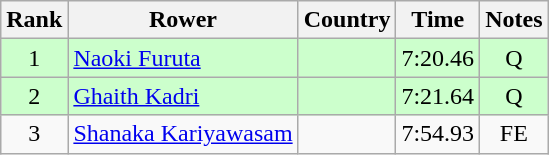<table class="wikitable" style="text-align:center">
<tr>
<th>Rank</th>
<th>Rower</th>
<th>Country</th>
<th>Time</th>
<th>Notes</th>
</tr>
<tr bgcolor=ccffcc>
<td>1</td>
<td align="left"><a href='#'>Naoki Furuta</a></td>
<td align="left"></td>
<td>7:20.46</td>
<td>Q</td>
</tr>
<tr bgcolor=ccffcc>
<td>2</td>
<td align="left"><a href='#'>Ghaith Kadri</a></td>
<td align="left"></td>
<td>7:21.64</td>
<td>Q</td>
</tr>
<tr>
<td>3</td>
<td align="left"><a href='#'>Shanaka Kariyawasam</a></td>
<td align="left"></td>
<td>7:54.93</td>
<td>FE</td>
</tr>
</table>
